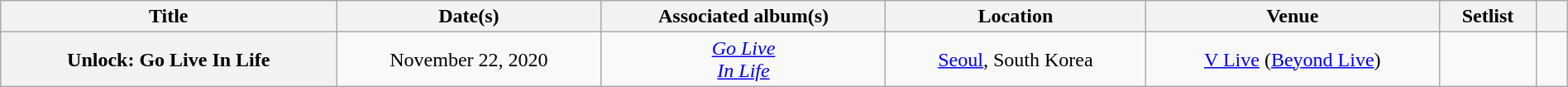<table class="wikitable sortable plainrowheaders" style="text-align:center" width="100%">
<tr>
<th scope="col">Title</th>
<th scope="col">Date(s)</th>
<th scope="col">Associated album(s)</th>
<th scope="col">Location</th>
<th scope="col">Venue</th>
<th scope="col">Setlist</th>
<th scope="col" width="2%" class="unsortable"></th>
</tr>
<tr>
<th scope="row">Unlock: Go Live In Life</th>
<td>November 22, 2020</td>
<td><em><a href='#'>Go Live</a></em><br><em><a href='#'>In Life</a></em></td>
<td><a href='#'>Seoul</a>, South Korea</td>
<td><a href='#'>V Live</a> (<a href='#'>Beyond Live</a>)</td>
<td></td>
<td></td>
</tr>
</table>
